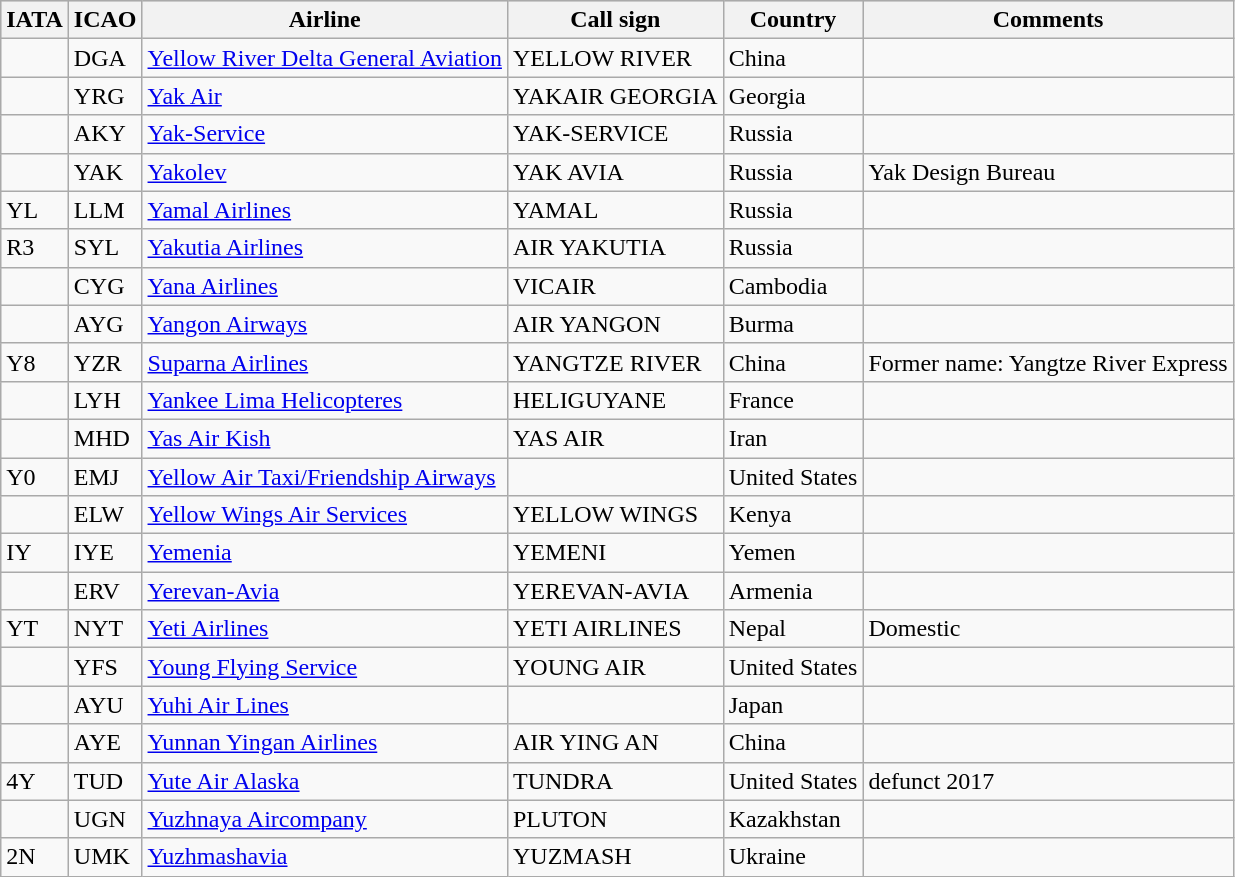<table class="wikitable sortable">
<tr style="background-color:lightgrey;">
<th>IATA</th>
<th>ICAO</th>
<th>Airline</th>
<th>Call sign</th>
<th>Country</th>
<th>Comments<br><onlyinclude></th>
</tr>
<tr>
<td></td>
<td>DGA</td>
<td><a href='#'>Yellow River Delta General Aviation</a></td>
<td>YELLOW RIVER</td>
<td>China</td>
<td></td>
</tr>
<tr>
<td></td>
<td>YRG</td>
<td><a href='#'>Yak Air</a></td>
<td>YAKAIR GEORGIA</td>
<td>Georgia</td>
<td></td>
</tr>
<tr>
<td></td>
<td>AKY</td>
<td><a href='#'>Yak-Service</a></td>
<td>YAK-SERVICE</td>
<td>Russia</td>
<td></td>
</tr>
<tr>
<td></td>
<td>YAK</td>
<td><a href='#'>Yakolev</a></td>
<td>YAK AVIA</td>
<td>Russia</td>
<td>Yak Design Bureau</td>
</tr>
<tr>
<td>YL</td>
<td>LLM</td>
<td><a href='#'>Yamal Airlines</a></td>
<td>YAMAL</td>
<td>Russia</td>
<td></td>
</tr>
<tr>
<td>R3</td>
<td>SYL</td>
<td><a href='#'>Yakutia Airlines</a></td>
<td>AIR YAKUTIA</td>
<td>Russia</td>
<td></td>
</tr>
<tr>
<td></td>
<td>CYG</td>
<td><a href='#'>Yana Airlines</a></td>
<td>VICAIR</td>
<td>Cambodia</td>
<td></td>
</tr>
<tr>
<td></td>
<td>AYG</td>
<td><a href='#'>Yangon Airways</a></td>
<td>AIR YANGON</td>
<td>Burma</td>
<td></td>
</tr>
<tr>
<td>Y8</td>
<td>YZR</td>
<td><a href='#'>Suparna Airlines</a></td>
<td>YANGTZE RIVER</td>
<td>China</td>
<td>Former name: Yangtze River Express</td>
</tr>
<tr>
<td></td>
<td>LYH</td>
<td><a href='#'>Yankee Lima Helicopteres</a></td>
<td>HELIGUYANE</td>
<td>France</td>
<td></td>
</tr>
<tr>
<td></td>
<td>MHD</td>
<td><a href='#'>Yas Air Kish</a></td>
<td>YAS AIR</td>
<td>Iran</td>
<td></td>
</tr>
<tr>
<td>Y0</td>
<td>EMJ</td>
<td><a href='#'>Yellow Air Taxi/Friendship Airways</a></td>
<td></td>
<td>United States</td>
<td></td>
</tr>
<tr>
<td></td>
<td>ELW</td>
<td><a href='#'>Yellow Wings Air Services</a></td>
<td>YELLOW WINGS</td>
<td>Kenya</td>
<td></td>
</tr>
<tr>
<td>IY</td>
<td>IYE</td>
<td><a href='#'>Yemenia</a></td>
<td>YEMENI</td>
<td>Yemen</td>
<td></td>
</tr>
<tr>
<td></td>
<td>ERV</td>
<td><a href='#'>Yerevan-Avia</a></td>
<td>YEREVAN-AVIA</td>
<td>Armenia</td>
<td></td>
</tr>
<tr>
<td>YT</td>
<td>NYT</td>
<td><a href='#'>Yeti Airlines</a></td>
<td>YETI AIRLINES</td>
<td>Nepal</td>
<td>Domestic</td>
</tr>
<tr>
<td></td>
<td>YFS</td>
<td><a href='#'>Young Flying Service</a></td>
<td>YOUNG AIR</td>
<td>United States</td>
<td></td>
</tr>
<tr>
<td></td>
<td>AYU</td>
<td><a href='#'>Yuhi Air Lines</a></td>
<td></td>
<td>Japan</td>
<td></td>
</tr>
<tr>
<td></td>
<td>AYE</td>
<td><a href='#'>Yunnan Yingan Airlines</a></td>
<td>AIR YING AN</td>
<td>China</td>
<td></td>
</tr>
<tr>
<td>4Y</td>
<td>TUD</td>
<td><a href='#'>Yute Air Alaska</a></td>
<td>TUNDRA</td>
<td>United States</td>
<td>defunct 2017</td>
</tr>
<tr>
<td></td>
<td>UGN</td>
<td><a href='#'>Yuzhnaya Aircompany</a></td>
<td>PLUTON</td>
<td>Kazakhstan</td>
<td></td>
</tr>
<tr>
<td>2N</td>
<td>UMK</td>
<td><a href='#'>Yuzhmashavia</a></td>
<td>YUZMASH</td>
<td>Ukraine</td>
<td><br></onlyinclude></td>
</tr>
</table>
